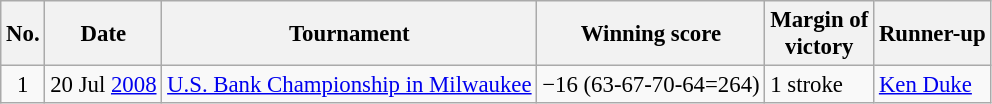<table class="wikitable" style="font-size:95%;">
<tr>
<th>No.</th>
<th>Date</th>
<th>Tournament</th>
<th>Winning score</th>
<th>Margin of<br>victory</th>
<th>Runner-up</th>
</tr>
<tr>
<td align=center>1</td>
<td>20 Jul <a href='#'>2008</a></td>
<td><a href='#'>U.S. Bank Championship in Milwaukee</a></td>
<td>−16 (63-67-70-64=264)</td>
<td>1 stroke</td>
<td> <a href='#'>Ken Duke</a></td>
</tr>
</table>
